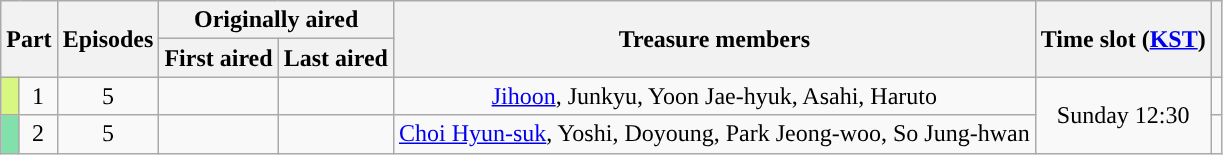<table class="wikitable" style="text-align:center">
<tr>
<th colspan="2" rowspan="2">Part</th>
<th rowspan="2">Episodes</th>
<th colspan="2">Originally aired</th>
<th rowspan="2">Treasure members</th>
<th rowspan="2">Time slot (<a href='#'>KST</a>)</th>
<th rowspan="2"></th>
</tr>
<tr>
<th>First aired</th>
<th>Last aired</th>
</tr>
<tr>
<td style="background:#D8F781"></td>
<td>1</td>
<td>5</td>
<td></td>
<td></td>
<td><a href='#'>Jihoon</a>, Junkyu, Yoon Jae-hyuk, Asahi, Haruto</td>
<td rowspan="2">Sunday 12:30</td>
<td style="text-align:center"></td>
</tr>
<tr>
<td style="background:#82E0AA"></td>
<td>2</td>
<td>5</td>
<td></td>
<td></td>
<td><a href='#'>Choi Hyun-suk</a>, Yoshi, Doyoung, Park Jeong-woo, So Jung-hwan</td>
<td></td>
</tr>
</table>
